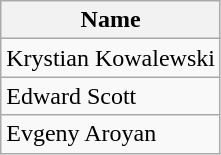<table class="wikitable">
<tr>
<th>Name</th>
</tr>
<tr>
<td> Krystian Kowalewski</td>
</tr>
<tr>
<td> Edward Scott</td>
</tr>
<tr>
<td> Evgeny Aroyan</td>
</tr>
</table>
